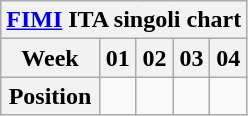<table class="wikitable">
<tr>
<th align="center" bgcolor="white" colspan="20"><a href='#'>FIMI</a> ITA singoli chart </th>
</tr>
<tr style="background-color: #white;">
<th align="center">Week</th>
<th>01</th>
<th>02</th>
<th>03</th>
<th>04</th>
</tr>
<tr>
<th align="center" style="background-color: #white;">Position</th>
<td></td>
<td></td>
<td></td>
<td></td>
</tr>
</table>
